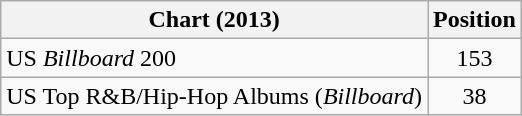<table class="wikitable sortable">
<tr>
<th>Chart (2013)</th>
<th>Position</th>
</tr>
<tr>
<td>US <em>Billboard</em> 200</td>
<td style="text-align:center">153</td>
</tr>
<tr>
<td>US Top R&B/Hip-Hop Albums (<em>Billboard</em>)</td>
<td style="text-align:center">38</td>
</tr>
</table>
